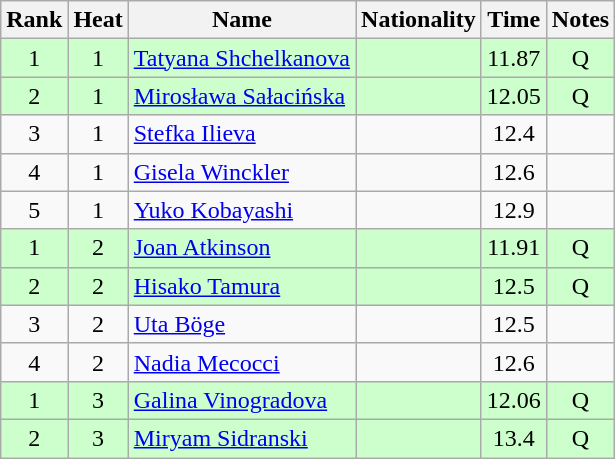<table class="wikitable sortable" style="text-align:center">
<tr>
<th>Rank</th>
<th>Heat</th>
<th>Name</th>
<th>Nationality</th>
<th>Time</th>
<th>Notes</th>
</tr>
<tr bgcolor=ccffcc>
<td>1</td>
<td>1</td>
<td align=left><a href='#'>Tatyana Shchelkanova</a></td>
<td align=left></td>
<td>11.87</td>
<td>Q</td>
</tr>
<tr bgcolor=ccffcc>
<td>2</td>
<td>1</td>
<td align=left><a href='#'>Mirosława Sałacińska</a></td>
<td align=left></td>
<td>12.05</td>
<td>Q</td>
</tr>
<tr>
<td>3</td>
<td>1</td>
<td align=left><a href='#'>Stefka Ilieva</a></td>
<td align=left></td>
<td>12.4</td>
<td></td>
</tr>
<tr>
<td>4</td>
<td>1</td>
<td align=left><a href='#'>Gisela Winckler</a></td>
<td align=left></td>
<td>12.6</td>
<td></td>
</tr>
<tr>
<td>5</td>
<td>1</td>
<td align=left><a href='#'>Yuko Kobayashi</a></td>
<td align=left></td>
<td>12.9</td>
<td></td>
</tr>
<tr bgcolor=ccffcc>
<td>1</td>
<td>2</td>
<td align=left><a href='#'>Joan Atkinson</a></td>
<td align=left></td>
<td>11.91</td>
<td>Q</td>
</tr>
<tr bgcolor=ccffcc>
<td>2</td>
<td>2</td>
<td align=left><a href='#'>Hisako Tamura</a></td>
<td align=left></td>
<td>12.5</td>
<td>Q</td>
</tr>
<tr>
<td>3</td>
<td>2</td>
<td align=left><a href='#'>Uta Böge</a></td>
<td align=left></td>
<td>12.5</td>
<td></td>
</tr>
<tr>
<td>4</td>
<td>2</td>
<td align=left><a href='#'>Nadia Mecocci</a></td>
<td align=left></td>
<td>12.6</td>
<td></td>
</tr>
<tr bgcolor=ccffcc>
<td>1</td>
<td>3</td>
<td align=left><a href='#'>Galina Vinogradova</a></td>
<td align=left></td>
<td>12.06</td>
<td>Q</td>
</tr>
<tr bgcolor=ccffcc>
<td>2</td>
<td>3</td>
<td align=left><a href='#'>Miryam Sidranski</a></td>
<td align=left></td>
<td>13.4</td>
<td>Q</td>
</tr>
</table>
